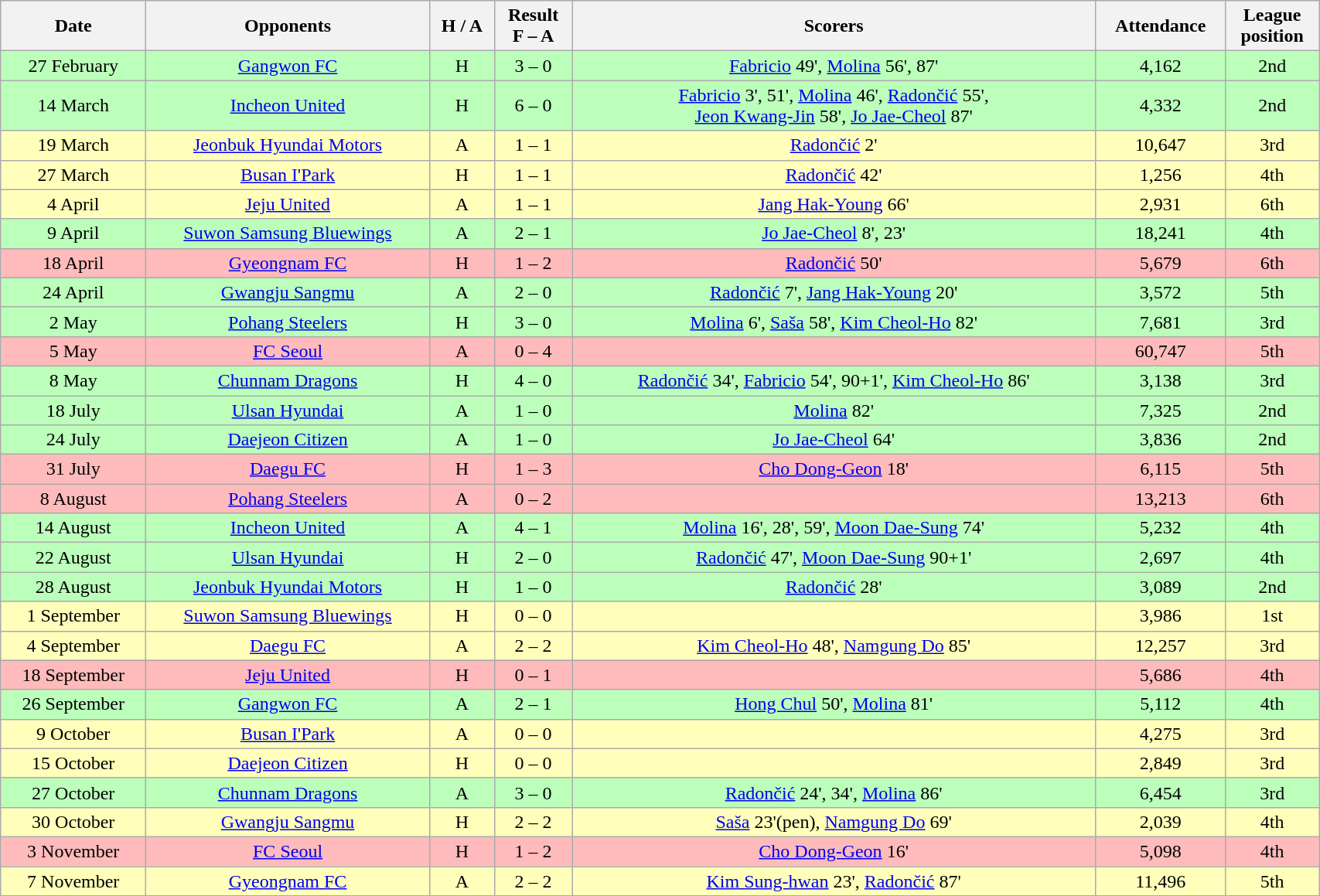<table class="wikitable" style="text-align:center; width:90%">
<tr>
<th>Date</th>
<th>Opponents</th>
<th>H / A</th>
<th>Result<br>F – A</th>
<th>Scorers</th>
<th>Attendance</th>
<th>League<br>position</th>
</tr>
<tr style="background:#bfb;">
<td>27 February</td>
<td><a href='#'>Gangwon FC</a></td>
<td>H</td>
<td>3 – 0</td>
<td><a href='#'>Fabricio</a> 49', <a href='#'>Molina</a> 56', 87'</td>
<td>4,162</td>
<td>2nd</td>
</tr>
<tr style="background:#bfb;">
<td>14 March</td>
<td><a href='#'>Incheon United</a></td>
<td>H</td>
<td>6 – 0</td>
<td><a href='#'>Fabricio</a> 3', 51', <a href='#'>Molina</a> 46', <a href='#'>Radončić</a> 55', <br> <a href='#'>Jeon Kwang-Jin</a> 58', <a href='#'>Jo Jae-Cheol</a> 87'</td>
<td>4,332</td>
<td>2nd</td>
</tr>
<tr style="background:#ffb;">
<td>19 March</td>
<td><a href='#'>Jeonbuk Hyundai Motors</a></td>
<td>A</td>
<td>1 – 1</td>
<td><a href='#'>Radončić</a> 2'</td>
<td>10,647</td>
<td>3rd</td>
</tr>
<tr style="background:#ffb;">
<td>27 March</td>
<td><a href='#'>Busan I'Park</a></td>
<td>H</td>
<td>1 – 1</td>
<td><a href='#'>Radončić</a> 42'</td>
<td>1,256</td>
<td>4th</td>
</tr>
<tr style="background:#ffb;">
<td>4 April</td>
<td><a href='#'>Jeju United</a></td>
<td>A</td>
<td>1 – 1</td>
<td><a href='#'>Jang Hak-Young</a> 66'</td>
<td>2,931</td>
<td>6th</td>
</tr>
<tr style="background:#bfb;">
<td>9 April</td>
<td><a href='#'>Suwon Samsung Bluewings</a></td>
<td>A</td>
<td>2 – 1</td>
<td><a href='#'>Jo Jae-Cheol</a> 8', 23'</td>
<td>18,241</td>
<td>4th</td>
</tr>
<tr style="background:#fbb;">
<td>18 April</td>
<td><a href='#'>Gyeongnam FC</a></td>
<td>H</td>
<td>1 – 2</td>
<td><a href='#'>Radončić</a> 50'</td>
<td>5,679</td>
<td>6th</td>
</tr>
<tr style="background:#bfb;">
<td>24 April</td>
<td><a href='#'>Gwangju Sangmu</a></td>
<td>A</td>
<td>2 – 0</td>
<td><a href='#'>Radončić</a> 7', <a href='#'>Jang Hak-Young</a> 20'</td>
<td>3,572</td>
<td>5th</td>
</tr>
<tr style="background:#bfb;">
<td>2 May</td>
<td><a href='#'>Pohang Steelers</a></td>
<td>H</td>
<td>3 – 0</td>
<td><a href='#'>Molina</a> 6', <a href='#'>Saša</a> 58', <a href='#'>Kim Cheol-Ho</a> 82'</td>
<td>7,681</td>
<td>3rd</td>
</tr>
<tr style="background:#fbb;">
<td>5 May</td>
<td><a href='#'>FC Seoul</a></td>
<td>A</td>
<td>0 – 4</td>
<td></td>
<td>60,747</td>
<td>5th</td>
</tr>
<tr style="background:#bfb;">
<td>8 May</td>
<td><a href='#'>Chunnam Dragons</a></td>
<td>H</td>
<td>4 – 0</td>
<td><a href='#'>Radončić</a> 34', <a href='#'>Fabricio</a> 54', 90+1', <a href='#'>Kim Cheol-Ho</a> 86'</td>
<td>3,138</td>
<td>3rd</td>
</tr>
<tr style="background:#bfb;">
<td>18 July</td>
<td><a href='#'>Ulsan Hyundai</a></td>
<td>A</td>
<td>1 – 0</td>
<td><a href='#'>Molina</a> 82'</td>
<td>7,325</td>
<td>2nd</td>
</tr>
<tr style="background:#bfb;">
<td>24 July</td>
<td><a href='#'>Daejeon Citizen</a></td>
<td>A</td>
<td>1 – 0</td>
<td><a href='#'>Jo Jae-Cheol</a> 64'</td>
<td>3,836</td>
<td>2nd</td>
</tr>
<tr style="background:#fbb;">
<td>31 July</td>
<td><a href='#'>Daegu FC</a></td>
<td>H</td>
<td>1 – 3</td>
<td><a href='#'>Cho Dong-Geon</a> 18'</td>
<td>6,115</td>
<td>5th</td>
</tr>
<tr style="background:#fbb;">
<td>8 August</td>
<td><a href='#'>Pohang Steelers</a></td>
<td>A</td>
<td>0 – 2</td>
<td></td>
<td>13,213</td>
<td>6th</td>
</tr>
<tr style="background:#bfb;">
<td>14 August</td>
<td><a href='#'>Incheon United</a></td>
<td>A</td>
<td>4 – 1</td>
<td><a href='#'>Molina</a> 16', 28', 59', <a href='#'>Moon Dae-Sung</a> 74'</td>
<td>5,232</td>
<td>4th</td>
</tr>
<tr style="background:#bfb;">
<td>22 August</td>
<td><a href='#'>Ulsan Hyundai</a></td>
<td>H</td>
<td>2 – 0</td>
<td><a href='#'>Radončić</a> 47', <a href='#'>Moon Dae-Sung</a> 90+1'</td>
<td>2,697</td>
<td>4th</td>
</tr>
<tr style="background:#bfb;">
<td>28 August</td>
<td><a href='#'>Jeonbuk Hyundai Motors</a></td>
<td>H</td>
<td>1 – 0</td>
<td><a href='#'>Radončić</a> 28'</td>
<td>3,089</td>
<td>2nd</td>
</tr>
<tr style="background:#ffb;">
<td>1 September</td>
<td><a href='#'>Suwon Samsung Bluewings</a></td>
<td>H</td>
<td>0 – 0</td>
<td></td>
<td>3,986</td>
<td>1st</td>
</tr>
<tr style="background:#ffb;">
<td>4 September</td>
<td><a href='#'>Daegu FC</a></td>
<td>A</td>
<td>2 – 2</td>
<td><a href='#'>Kim Cheol-Ho</a> 48', <a href='#'>Namgung Do</a> 85'</td>
<td>12,257</td>
<td>3rd</td>
</tr>
<tr style="background:#fbb;">
<td>18 September</td>
<td><a href='#'>Jeju United</a></td>
<td>H</td>
<td>0 – 1</td>
<td></td>
<td>5,686</td>
<td>4th</td>
</tr>
<tr style="background:#bfb;">
<td>26 September</td>
<td><a href='#'>Gangwon FC</a></td>
<td>A</td>
<td>2 – 1</td>
<td><a href='#'>Hong Chul</a> 50', <a href='#'>Molina</a> 81'</td>
<td>5,112</td>
<td>4th</td>
</tr>
<tr style="background:#ffb;">
<td>9 October</td>
<td><a href='#'>Busan I'Park</a></td>
<td>A</td>
<td>0 – 0</td>
<td></td>
<td>4,275</td>
<td>3rd</td>
</tr>
<tr style="background:#ffb;">
<td>15 October</td>
<td><a href='#'>Daejeon Citizen</a></td>
<td>H</td>
<td>0 – 0</td>
<td></td>
<td>2,849</td>
<td>3rd</td>
</tr>
<tr style="background:#bfb;">
<td>27 October</td>
<td><a href='#'>Chunnam Dragons</a></td>
<td>A</td>
<td>3 – 0</td>
<td><a href='#'>Radončić</a> 24', 34', <a href='#'>Molina</a> 86'</td>
<td>6,454</td>
<td>3rd</td>
</tr>
<tr style="background:#ffb;">
<td>30 October</td>
<td><a href='#'>Gwangju Sangmu</a></td>
<td>H</td>
<td>2 – 2</td>
<td><a href='#'>Saša</a> 23'(pen), <a href='#'>Namgung Do</a> 69'</td>
<td>2,039</td>
<td>4th</td>
</tr>
<tr style="background:#fbb;">
<td>3 November</td>
<td><a href='#'>FC Seoul</a></td>
<td>H</td>
<td>1 – 2</td>
<td><a href='#'>Cho Dong-Geon</a> 16'</td>
<td>5,098</td>
<td>4th</td>
</tr>
<tr style="background:#ffb;">
<td>7 November</td>
<td><a href='#'>Gyeongnam FC</a></td>
<td>A</td>
<td>2 – 2</td>
<td><a href='#'>Kim Sung-hwan</a> 23', <a href='#'>Radončić</a> 87'</td>
<td>11,496</td>
<td>5th</td>
</tr>
</table>
